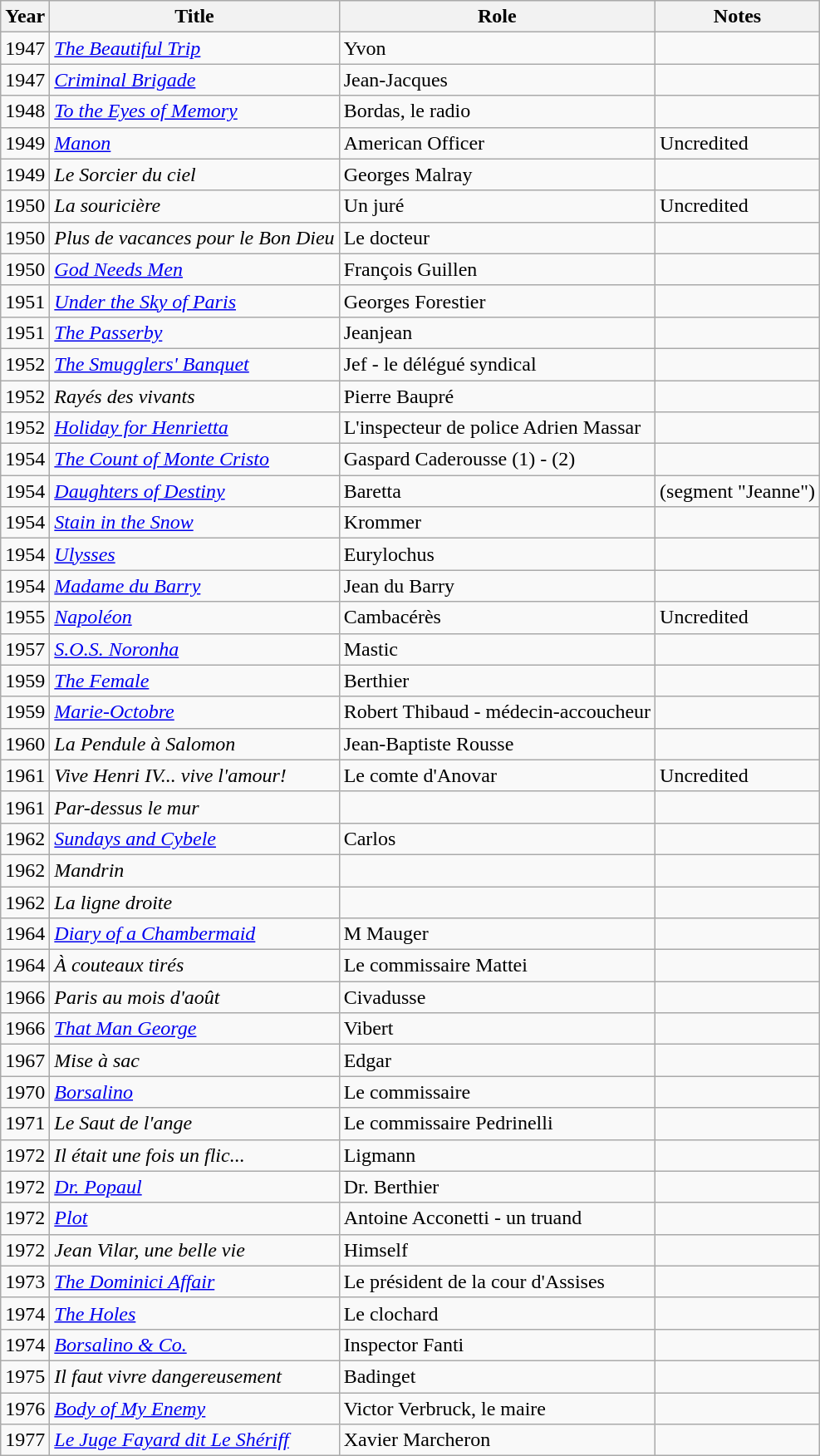<table class="wikitable">
<tr>
<th>Year</th>
<th>Title</th>
<th>Role</th>
<th>Notes</th>
</tr>
<tr>
<td>1947</td>
<td><em><a href='#'>The Beautiful Trip</a></em></td>
<td>Yvon</td>
<td></td>
</tr>
<tr>
<td>1947</td>
<td><em><a href='#'>Criminal Brigade</a></em></td>
<td>Jean-Jacques</td>
<td></td>
</tr>
<tr>
<td>1948</td>
<td><em><a href='#'>To the Eyes of Memory</a></em></td>
<td>Bordas, le radio</td>
<td></td>
</tr>
<tr>
<td>1949</td>
<td><em><a href='#'>Manon</a></em></td>
<td>American Officer</td>
<td>Uncredited</td>
</tr>
<tr>
<td>1949</td>
<td><em>Le Sorcier du ciel</em></td>
<td>Georges Malray</td>
<td></td>
</tr>
<tr>
<td>1950</td>
<td><em>La souricière</em></td>
<td>Un juré</td>
<td>Uncredited</td>
</tr>
<tr>
<td>1950</td>
<td><em>Plus de vacances pour le Bon Dieu</em></td>
<td>Le docteur</td>
<td></td>
</tr>
<tr>
<td>1950</td>
<td><em><a href='#'>God Needs Men</a></em></td>
<td>François Guillen</td>
<td></td>
</tr>
<tr>
<td>1951</td>
<td><em><a href='#'>Under the Sky of Paris</a></em></td>
<td>Georges Forestier</td>
<td></td>
</tr>
<tr>
<td>1951</td>
<td><em><a href='#'>The Passerby</a></em></td>
<td>Jeanjean</td>
<td></td>
</tr>
<tr>
<td>1952</td>
<td><em><a href='#'>The Smugglers' Banquet</a></em></td>
<td>Jef - le délégué syndical</td>
<td></td>
</tr>
<tr>
<td>1952</td>
<td><em>Rayés des vivants</em></td>
<td>Pierre Baupré</td>
<td></td>
</tr>
<tr>
<td>1952</td>
<td><em><a href='#'>Holiday for Henrietta</a></em></td>
<td>L'inspecteur de police Adrien Massar</td>
<td></td>
</tr>
<tr>
<td>1954</td>
<td><em><a href='#'>The Count of Monte Cristo</a></em></td>
<td>Gaspard Caderousse (1) - (2)</td>
<td></td>
</tr>
<tr>
<td>1954</td>
<td><em><a href='#'>Daughters of Destiny</a></em></td>
<td>Baretta</td>
<td>(segment "Jeanne")</td>
</tr>
<tr>
<td>1954</td>
<td><em><a href='#'>Stain in the Snow</a></em></td>
<td>Krommer</td>
<td></td>
</tr>
<tr>
<td>1954</td>
<td><em><a href='#'>Ulysses</a></em></td>
<td>Eurylochus</td>
<td></td>
</tr>
<tr>
<td>1954</td>
<td><em><a href='#'>Madame du Barry</a></em></td>
<td>Jean du Barry</td>
<td></td>
</tr>
<tr>
<td>1955</td>
<td><em><a href='#'>Napoléon</a></em></td>
<td>Cambacérès</td>
<td>Uncredited</td>
</tr>
<tr>
<td>1957</td>
<td><em><a href='#'>S.O.S. Noronha</a></em></td>
<td>Mastic</td>
<td></td>
</tr>
<tr>
<td>1959</td>
<td><em><a href='#'>The Female</a></em></td>
<td>Berthier</td>
<td></td>
</tr>
<tr>
<td>1959</td>
<td><em><a href='#'>Marie-Octobre</a></em></td>
<td>Robert Thibaud - médecin-accoucheur</td>
<td></td>
</tr>
<tr>
<td>1960</td>
<td><em>La Pendule à Salomon</em></td>
<td>Jean-Baptiste Rousse</td>
<td></td>
</tr>
<tr>
<td>1961</td>
<td><em>Vive Henri IV... vive l'amour!</em></td>
<td>Le comte d'Anovar</td>
<td>Uncredited</td>
</tr>
<tr>
<td>1961</td>
<td><em>Par-dessus le mur</em></td>
<td></td>
<td></td>
</tr>
<tr>
<td>1962</td>
<td><em><a href='#'>Sundays and Cybele</a></em></td>
<td>Carlos</td>
<td></td>
</tr>
<tr>
<td>1962</td>
<td><em>Mandrin</em></td>
<td></td>
<td></td>
</tr>
<tr>
<td>1962</td>
<td><em>La ligne droite</em></td>
<td></td>
<td></td>
</tr>
<tr>
<td>1964</td>
<td><em><a href='#'>Diary of a Chambermaid</a></em></td>
<td>M Mauger</td>
<td></td>
</tr>
<tr>
<td>1964</td>
<td><em>À couteaux tirés</em></td>
<td>Le commissaire Mattei</td>
<td></td>
</tr>
<tr>
<td>1966</td>
<td><em>Paris au mois d'août</em></td>
<td>Civadusse</td>
<td></td>
</tr>
<tr>
<td>1966</td>
<td><em><a href='#'>That Man George</a></em></td>
<td>Vibert</td>
<td></td>
</tr>
<tr>
<td>1967</td>
<td><em>Mise à sac</em></td>
<td>Edgar</td>
<td></td>
</tr>
<tr>
<td>1970</td>
<td><em><a href='#'>Borsalino</a></em></td>
<td>Le commissaire</td>
<td></td>
</tr>
<tr>
<td>1971</td>
<td><em>Le Saut de l'ange</em></td>
<td>Le commissaire Pedrinelli</td>
<td></td>
</tr>
<tr>
<td>1972</td>
<td><em>Il était une fois un flic...</em></td>
<td>Ligmann</td>
<td></td>
</tr>
<tr>
<td>1972</td>
<td><em><a href='#'>Dr. Popaul</a></em></td>
<td>Dr. Berthier</td>
<td></td>
</tr>
<tr>
<td>1972</td>
<td><em><a href='#'>Plot</a></em></td>
<td>Antoine Acconetti - un truand</td>
<td></td>
</tr>
<tr>
<td>1972</td>
<td><em>Jean Vilar, une belle vie</em></td>
<td>Himself</td>
<td></td>
</tr>
<tr>
<td>1973</td>
<td><em><a href='#'>The Dominici Affair</a></em></td>
<td>Le président de la cour d'Assises</td>
<td></td>
</tr>
<tr>
<td>1974</td>
<td><em><a href='#'>The Holes</a></em></td>
<td>Le clochard</td>
<td></td>
</tr>
<tr>
<td>1974</td>
<td><em><a href='#'>Borsalino & Co.</a></em></td>
<td>Inspector Fanti</td>
<td></td>
</tr>
<tr>
<td>1975</td>
<td><em>Il faut vivre dangereusement</em></td>
<td>Badinget</td>
<td></td>
</tr>
<tr>
<td>1976</td>
<td><em><a href='#'>Body of My Enemy</a></em></td>
<td>Victor Verbruck, le maire</td>
<td></td>
</tr>
<tr>
<td>1977</td>
<td><em><a href='#'>Le Juge Fayard dit Le Shériff</a></em></td>
<td>Xavier Marcheron</td>
<td></td>
</tr>
</table>
